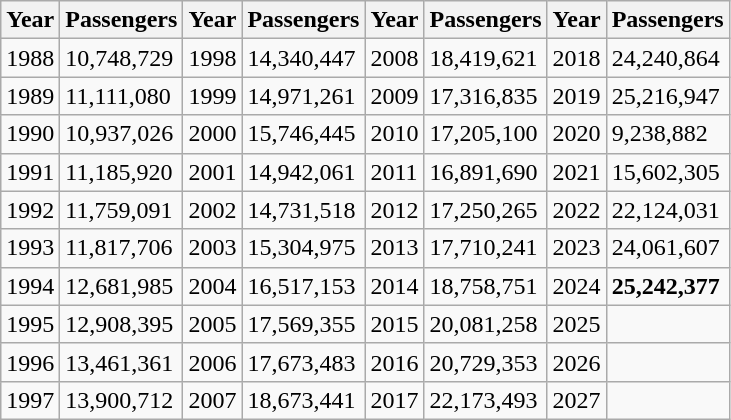<table class="wikitable">
<tr>
<th>Year</th>
<th>Passengers</th>
<th>Year</th>
<th>Passengers</th>
<th>Year</th>
<th>Passengers</th>
<th>Year</th>
<th>Passengers</th>
</tr>
<tr>
<td>1988</td>
<td>10,748,729</td>
<td>1998</td>
<td>14,340,447</td>
<td>2008</td>
<td>18,419,621</td>
<td>2018</td>
<td>24,240,864</td>
</tr>
<tr>
<td>1989</td>
<td>11,111,080</td>
<td>1999</td>
<td>14,971,261</td>
<td>2009</td>
<td>17,316,835</td>
<td>2019</td>
<td>25,216,947</td>
</tr>
<tr>
<td>1990</td>
<td>10,937,026</td>
<td>2000</td>
<td>15,746,445</td>
<td>2010</td>
<td>17,205,100</td>
<td>2020</td>
<td>9,238,882</td>
</tr>
<tr>
<td>1991</td>
<td>11,185,920</td>
<td>2001</td>
<td>14,942,061</td>
<td>2011</td>
<td>16,891,690</td>
<td>2021</td>
<td>15,602,305</td>
</tr>
<tr>
<td>1992</td>
<td>11,759,091</td>
<td>2002</td>
<td>14,731,518</td>
<td>2012</td>
<td>17,250,265</td>
<td>2022</td>
<td>22,124,031</td>
</tr>
<tr>
<td>1993</td>
<td>11,817,706</td>
<td>2003</td>
<td>15,304,975</td>
<td>2013</td>
<td>17,710,241</td>
<td>2023</td>
<td>24,061,607</td>
</tr>
<tr>
<td>1994</td>
<td>12,681,985</td>
<td>2004</td>
<td>16,517,153</td>
<td>2014</td>
<td>18,758,751</td>
<td>2024</td>
<td><strong>25,242,377</strong></td>
</tr>
<tr>
<td>1995</td>
<td>12,908,395</td>
<td>2005</td>
<td>17,569,355</td>
<td>2015</td>
<td>20,081,258</td>
<td>2025</td>
<td></td>
</tr>
<tr>
<td>1996</td>
<td>13,461,361</td>
<td>2006</td>
<td>17,673,483</td>
<td>2016</td>
<td>20,729,353</td>
<td>2026</td>
<td></td>
</tr>
<tr>
<td>1997</td>
<td>13,900,712</td>
<td>2007</td>
<td>18,673,441</td>
<td>2017</td>
<td>22,173,493</td>
<td>2027</td>
<td></td>
</tr>
</table>
